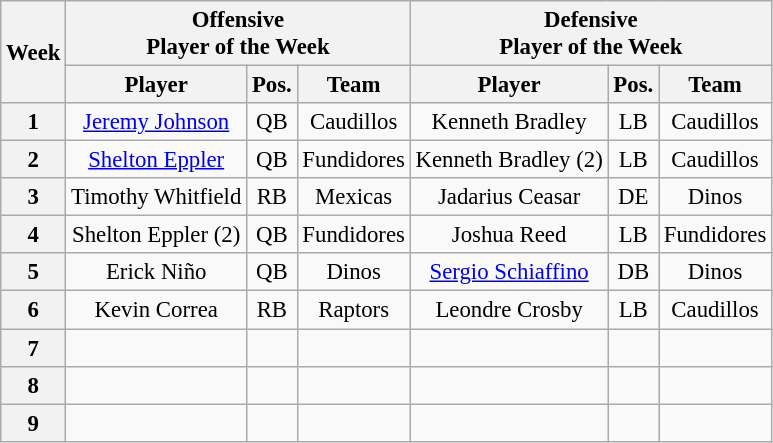<table class="wikitable" style="font-size: 95%; text-align: center;">
<tr>
<th rowspan="2" width="">Week</th>
<th colspan="3" width="">Offensive<br>Player of the Week</th>
<th colspan="3" width="">Defensive<br>Player of the Week</th>
</tr>
<tr>
<th>Player</th>
<th>Pos.</th>
<th>Team</th>
<th>Player</th>
<th>Pos.</th>
<th>Team</th>
</tr>
<tr>
<th>1</th>
<td><a href='#'>Jeremy Johnson</a></td>
<td>QB</td>
<td>Caudillos</td>
<td>Kenneth Bradley</td>
<td>LB</td>
<td>Caudillos</td>
</tr>
<tr>
<th>2</th>
<td><a href='#'>Shelton Eppler</a></td>
<td>QB</td>
<td>Fundidores</td>
<td>Kenneth Bradley (2)</td>
<td>LB</td>
<td>Caudillos</td>
</tr>
<tr>
<th>3</th>
<td>Timothy Whitfield</td>
<td>RB</td>
<td>Mexicas</td>
<td>Jadarius Ceasar</td>
<td>DE</td>
<td>Dinos</td>
</tr>
<tr>
<th>4</th>
<td>Shelton Eppler (2)</td>
<td>QB</td>
<td>Fundidores</td>
<td>Joshua Reed</td>
<td>LB</td>
<td>Fundidores</td>
</tr>
<tr>
<th>5</th>
<td>Erick Niño</td>
<td>QB</td>
<td>Dinos</td>
<td><a href='#'>Sergio Schiaffino</a></td>
<td>DB</td>
<td>Dinos</td>
</tr>
<tr>
<th>6</th>
<td>Kevin Correa</td>
<td>RB</td>
<td>Raptors</td>
<td>Leondre Crosby</td>
<td>LB</td>
<td>Caudillos</td>
</tr>
<tr>
<th>7</th>
<td></td>
<td></td>
<td></td>
<td></td>
<td></td>
<td></td>
</tr>
<tr>
<th>8</th>
<td></td>
<td></td>
<td></td>
<td></td>
<td></td>
<td></td>
</tr>
<tr>
<th>9</th>
<td></td>
<td></td>
<td></td>
<td></td>
<td></td>
<td></td>
</tr>
</table>
